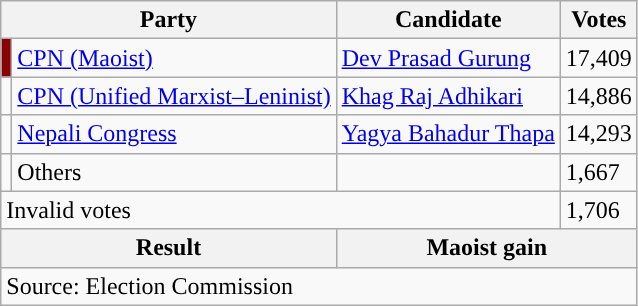<table class="wikitable">
<tr>
<th colspan="2">Party</th>
<th>Candidate</th>
<th>Votes</th>
</tr>
<tr>
<td style="background-color:darkred"></td>
<td><a href='#'>CPN (Maoist)</a></td>
<td><a href='#'>Dev Prasad Gurung</a></td>
<td>17,409</td>
</tr>
<tr>
<td style="background-color:"></td>
<td><a href='#'>CPN (Unified Marxist–Leninist)</a></td>
<td><a href='#'>Khag Raj Adhikari</a></td>
<td>14,886</td>
</tr>
<tr>
<td style="background-color:"></td>
<td><a href='#'>Nepali Congress</a></td>
<td><a href='#'>Yagya Bahadur Thapa</a></td>
<td>14,293</td>
</tr>
<tr>
<td></td>
<td>Others</td>
<td></td>
<td>1,667</td>
</tr>
<tr>
<td colspan="3">Invalid votes</td>
<td>1,706</td>
</tr>
<tr>
<th colspan="2">Result</th>
<th colspan="2">Maoist gain</th>
</tr>
<tr>
<td colspan="4">Source: Election Commission</td>
</tr>
</table>
